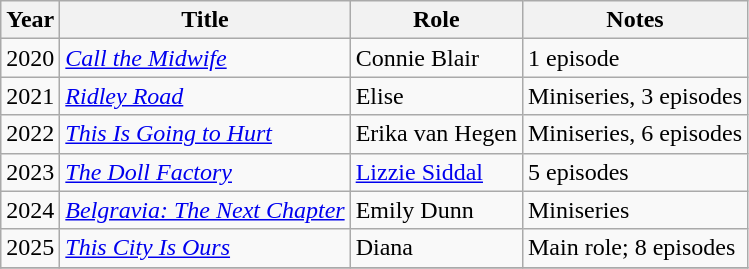<table class="wikitable sortable">
<tr>
<th>Year</th>
<th>Title</th>
<th>Role</th>
<th class="unsortable">Notes</th>
</tr>
<tr>
<td>2020</td>
<td><em><a href='#'>Call the Midwife</a></em></td>
<td>Connie Blair</td>
<td>1 episode</td>
</tr>
<tr>
<td>2021</td>
<td><em><a href='#'>Ridley Road</a></em></td>
<td>Elise</td>
<td>Miniseries, 3 episodes</td>
</tr>
<tr>
<td>2022</td>
<td><em><a href='#'>This Is Going to Hurt</a></em></td>
<td>Erika van Hegen</td>
<td>Miniseries, 6 episodes</td>
</tr>
<tr>
<td>2023</td>
<td><em><a href='#'>The Doll Factory</a></em></td>
<td><a href='#'>Lizzie Siddal</a></td>
<td>5 episodes</td>
</tr>
<tr>
<td>2024</td>
<td><em><a href='#'>Belgravia: The Next Chapter</a></em></td>
<td>Emily Dunn</td>
<td>Miniseries</td>
</tr>
<tr>
<td>2025</td>
<td><em><a href='#'>This City Is Ours</a></em></td>
<td>Diana</td>
<td>Main role; 8 episodes </td>
</tr>
<tr>
</tr>
</table>
